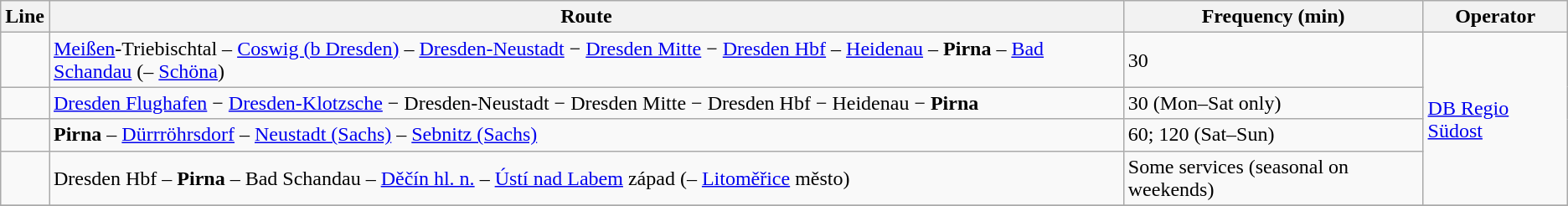<table class="wikitable">
<tr>
<th>Line</th>
<th>Route</th>
<th>Frequency (min)</th>
<th>Operator</th>
</tr>
<tr>
<td></td>
<td><a href='#'>Meißen</a>-Triebischtal – <a href='#'>Coswig (b Dresden)</a> – <a href='#'>Dresden-Neustadt</a> − <a href='#'>Dresden Mitte</a> − <a href='#'>Dresden Hbf</a> – <a href='#'>Heidenau</a> – <strong>Pirna</strong> – <a href='#'>Bad Schandau</a> (– <a href='#'>Schöna</a>)</td>
<td>30</td>
<td rowspan=4><a href='#'>DB Regio Südost</a></td>
</tr>
<tr>
<td></td>
<td><a href='#'>Dresden Flughafen</a> − <a href='#'>Dresden-Klotzsche</a> − Dresden-Neustadt − Dresden Mitte − Dresden Hbf − Heidenau − <strong>Pirna</strong></td>
<td>30 (Mon–Sat only)</td>
</tr>
<tr>
<td></td>
<td><strong>Pirna</strong> – <a href='#'>Dürrröhrsdorf</a> – <a href='#'>Neustadt (Sachs)</a> – <a href='#'>Sebnitz (Sachs)</a></td>
<td>60; 120 (Sat–Sun)</td>
</tr>
<tr>
<td></td>
<td>Dresden Hbf – <strong>Pirna</strong> – Bad Schandau – <a href='#'>Děčín hl. n.</a> – <a href='#'>Ústí nad Labem</a> západ (– <a href='#'>Litoměřice</a> město)</td>
<td>Some services (seasonal on weekends)</td>
</tr>
<tr>
</tr>
</table>
